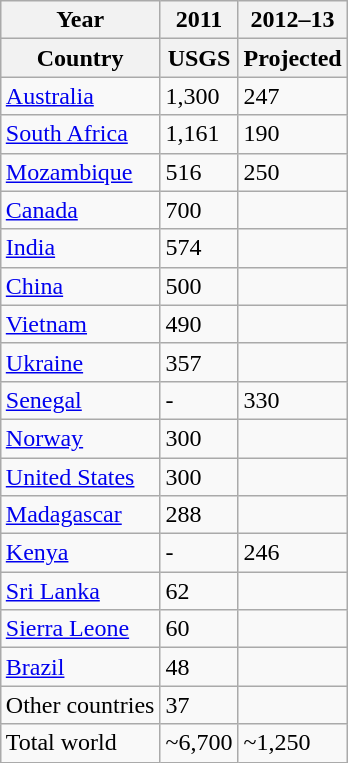<table class="wikitable" style="float:right; clear:right; margin:0 0 .5em 1em;">
<tr>
<th>Year</th>
<th>2011</th>
<th>2012–13</th>
</tr>
<tr>
<th>Country</th>
<th>USGS</th>
<th>Projected</th>
</tr>
<tr>
<td><a href='#'>Australia</a></td>
<td>1,300</td>
<td>247</td>
</tr>
<tr>
<td><a href='#'>South Africa</a></td>
<td>1,161</td>
<td>190</td>
</tr>
<tr>
<td><a href='#'>Mozambique</a></td>
<td>516</td>
<td>250</td>
</tr>
<tr>
<td><a href='#'>Canada</a></td>
<td>700</td>
<td></td>
</tr>
<tr>
<td><a href='#'>India</a></td>
<td>574</td>
<td></td>
</tr>
<tr>
<td><a href='#'>China</a></td>
<td>500</td>
<td></td>
</tr>
<tr>
<td><a href='#'>Vietnam</a></td>
<td>490</td>
<td></td>
</tr>
<tr>
<td><a href='#'>Ukraine</a></td>
<td>357</td>
<td></td>
</tr>
<tr>
<td><a href='#'>Senegal</a></td>
<td>-</td>
<td>330</td>
</tr>
<tr>
<td><a href='#'>Norway</a></td>
<td>300</td>
<td></td>
</tr>
<tr>
<td><a href='#'>United States</a></td>
<td>300</td>
<td></td>
</tr>
<tr>
<td><a href='#'>Madagascar</a></td>
<td>288</td>
<td></td>
</tr>
<tr>
<td><a href='#'>Kenya</a></td>
<td>-</td>
<td>246</td>
</tr>
<tr>
<td><a href='#'>Sri Lanka</a></td>
<td>62</td>
<td></td>
</tr>
<tr>
<td><a href='#'>Sierra Leone</a></td>
<td>60</td>
<td></td>
</tr>
<tr>
<td><a href='#'>Brazil</a></td>
<td>48</td>
<td></td>
</tr>
<tr>
<td>Other countries</td>
<td>37</td>
<td></td>
</tr>
<tr>
<td>Total world</td>
<td>~6,700</td>
<td>~1,250</td>
</tr>
</table>
